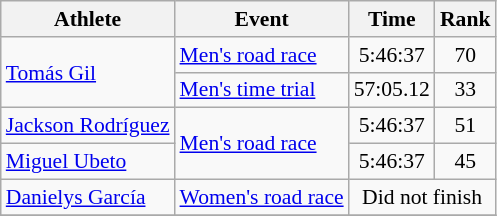<table class="wikitable" style="font-size:90%">
<tr>
<th>Athlete</th>
<th>Event</th>
<th>Time</th>
<th>Rank</th>
</tr>
<tr align=center>
<td align=left rowspan=2><a href='#'>Tomás Gil</a></td>
<td align=left><a href='#'>Men's road race</a></td>
<td>5:46:37</td>
<td>70</td>
</tr>
<tr align=center>
<td align=left><a href='#'>Men's time trial</a></td>
<td>57:05.12</td>
<td>33</td>
</tr>
<tr align=center>
<td align=left><a href='#'>Jackson Rodríguez</a></td>
<td align=left rowspan=2><a href='#'>Men's road race</a></td>
<td>5:46:37</td>
<td>51</td>
</tr>
<tr align=center>
<td align=left><a href='#'>Miguel Ubeto</a></td>
<td>5:46:37</td>
<td>45</td>
</tr>
<tr align=center>
<td align=left><a href='#'>Danielys García</a></td>
<td align=left><a href='#'>Women's road race</a></td>
<td colspan=2>Did not finish</td>
</tr>
<tr>
</tr>
</table>
